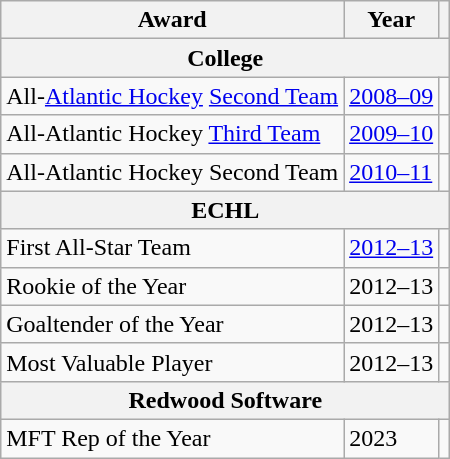<table class=wikitable style="text-align:left;">
<tr>
<th>Award</th>
<th>Year</th>
<th></th>
</tr>
<tr>
<th colspan="3">College</th>
</tr>
<tr>
<td>All-<a href='#'>Atlantic Hockey</a> <a href='#'>Second Team</a></td>
<td><a href='#'>2008–09</a></td>
<td></td>
</tr>
<tr>
<td>All-Atlantic Hockey <a href='#'>Third Team</a></td>
<td><a href='#'>2009–10</a></td>
<td></td>
</tr>
<tr>
<td>All-Atlantic Hockey Second Team</td>
<td><a href='#'>2010–11</a></td>
<td></td>
</tr>
<tr>
<th colspan="3">ECHL</th>
</tr>
<tr>
<td>First All-Star Team</td>
<td><a href='#'>2012–13</a></td>
<td></td>
</tr>
<tr>
<td>Rookie of the Year</td>
<td>2012–13</td>
<td></td>
</tr>
<tr>
<td>Goaltender of the Year</td>
<td>2012–13</td>
<td></td>
</tr>
<tr>
<td>Most Valuable Player</td>
<td>2012–13</td>
<td></td>
</tr>
<tr>
<th colspan="3"><strong>Redwood Software</strong></th>
</tr>
<tr>
<td>MFT Rep of the Year</td>
<td>2023</td>
<td></td>
</tr>
</table>
